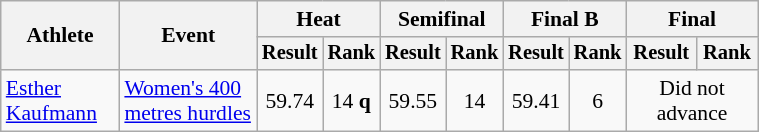<table class="wikitable" style="font-size:90%; width:40%">
<tr>
<th rowspan="2">Athlete</th>
<th rowspan="2">Event</th>
<th colspan="2">Heat</th>
<th colspan="2">Semifinal</th>
<th colspan="2">Final B</th>
<th colspan="2">Final</th>
</tr>
<tr style="font-size:95%">
<th>Result</th>
<th>Rank</th>
<th>Result</th>
<th>Rank</th>
<th>Result</th>
<th>Rank</th>
<th>Result</th>
<th>Rank</th>
</tr>
<tr align=center>
<td align=left><a href='#'>Esther Kaufmann</a></td>
<td align=left><a href='#'>Women's 400 metres hurdles</a></td>
<td>59.74</td>
<td>14 <strong>q</strong></td>
<td>59.55</td>
<td>14</td>
<td>59.41</td>
<td>6</td>
<td colspan=2>Did not advance</td>
</tr>
</table>
